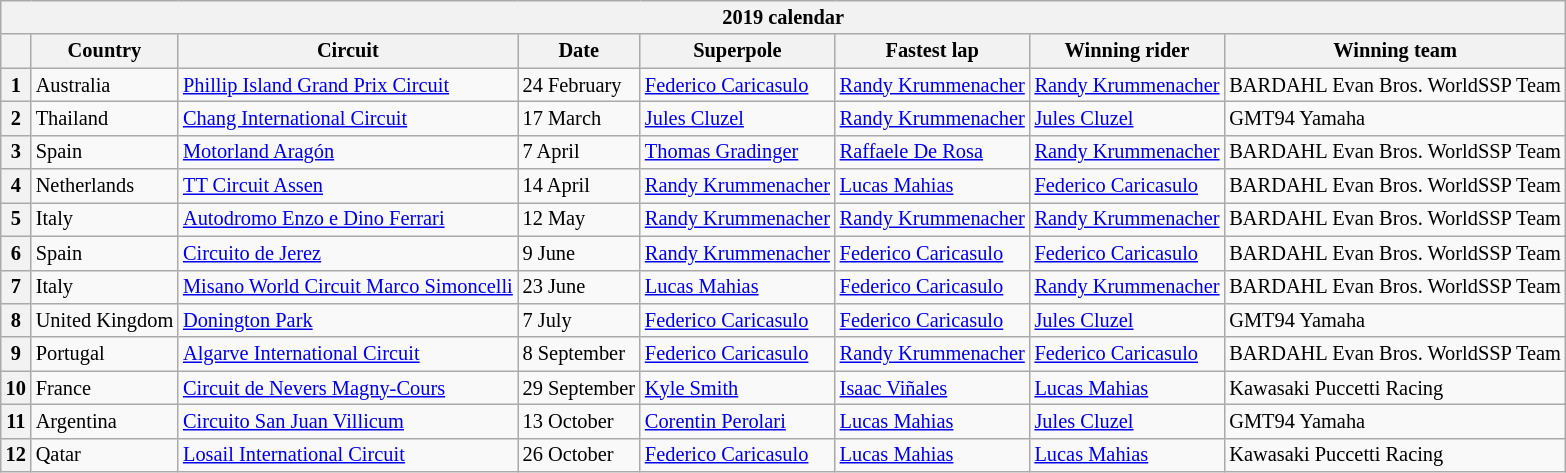<table class="wikitable" style="font-size: 85%;">
<tr>
<th colspan=8>2019 calendar</th>
</tr>
<tr>
<th></th>
<th>Country</th>
<th>Circuit</th>
<th>Date</th>
<th>Superpole</th>
<th>Fastest lap</th>
<th>Winning rider</th>
<th>Winning team</th>
</tr>
<tr>
<th>1</th>
<td> Australia</td>
<td><a href='#'>Phillip Island Grand Prix Circuit</a></td>
<td>24 February</td>
<td> <a href='#'>Federico Caricasulo</a></td>
<td> <a href='#'>Randy Krummenacher</a></td>
<td> <a href='#'>Randy Krummenacher</a></td>
<td>BARDAHL Evan Bros. WorldSSP Team</td>
</tr>
<tr>
<th>2</th>
<td> Thailand</td>
<td><a href='#'>Chang International Circuit</a></td>
<td>17 March</td>
<td> <a href='#'>Jules Cluzel</a></td>
<td> <a href='#'>Randy Krummenacher</a></td>
<td> <a href='#'>Jules Cluzel</a></td>
<td>GMT94 Yamaha</td>
</tr>
<tr>
<th>3</th>
<td> Spain</td>
<td><a href='#'>Motorland Aragón</a></td>
<td>7 April</td>
<td> <a href='#'>Thomas Gradinger</a></td>
<td> <a href='#'>Raffaele De Rosa</a></td>
<td> <a href='#'>Randy Krummenacher</a></td>
<td>BARDAHL Evan Bros. WorldSSP Team</td>
</tr>
<tr>
<th>4</th>
<td> Netherlands</td>
<td><a href='#'>TT Circuit Assen</a></td>
<td>14 April</td>
<td> <a href='#'>Randy Krummenacher</a></td>
<td> <a href='#'>Lucas Mahias</a></td>
<td> <a href='#'>Federico Caricasulo</a></td>
<td>BARDAHL Evan Bros. WorldSSP Team</td>
</tr>
<tr>
<th>5</th>
<td> Italy</td>
<td><a href='#'>Autodromo Enzo e Dino Ferrari</a></td>
<td>12 May</td>
<td> <a href='#'>Randy Krummenacher</a></td>
<td> <a href='#'>Randy Krummenacher</a></td>
<td> <a href='#'>Randy Krummenacher</a></td>
<td>BARDAHL Evan Bros. WorldSSP Team</td>
</tr>
<tr>
<th>6</th>
<td> Spain</td>
<td><a href='#'>Circuito de Jerez</a></td>
<td>9 June</td>
<td> <a href='#'>Randy Krummenacher</a></td>
<td> <a href='#'>Federico Caricasulo</a></td>
<td> <a href='#'>Federico Caricasulo</a></td>
<td>BARDAHL Evan Bros. WorldSSP Team</td>
</tr>
<tr>
<th>7</th>
<td> Italy</td>
<td><a href='#'>Misano World Circuit Marco Simoncelli</a></td>
<td>23 June</td>
<td> <a href='#'>Lucas Mahias</a></td>
<td> <a href='#'>Federico Caricasulo</a></td>
<td> <a href='#'>Randy Krummenacher</a></td>
<td>BARDAHL Evan Bros. WorldSSP Team</td>
</tr>
<tr>
<th>8</th>
<td> United Kingdom</td>
<td><a href='#'>Donington Park</a></td>
<td>7 July</td>
<td> <a href='#'>Federico Caricasulo</a></td>
<td> <a href='#'>Federico Caricasulo</a></td>
<td> <a href='#'>Jules Cluzel</a></td>
<td>GMT94 Yamaha</td>
</tr>
<tr>
<th>9</th>
<td> Portugal</td>
<td><a href='#'>Algarve International Circuit</a></td>
<td>8 September</td>
<td> <a href='#'>Federico Caricasulo</a></td>
<td> <a href='#'>Randy Krummenacher</a></td>
<td> <a href='#'>Federico Caricasulo</a></td>
<td>BARDAHL Evan Bros. WorldSSP Team</td>
</tr>
<tr>
<th>10</th>
<td> France</td>
<td><a href='#'>Circuit de Nevers Magny-Cours</a></td>
<td>29 September</td>
<td> <a href='#'>Kyle Smith</a></td>
<td> <a href='#'>Isaac Viñales</a></td>
<td> <a href='#'>Lucas Mahias</a></td>
<td>Kawasaki Puccetti Racing</td>
</tr>
<tr>
<th>11</th>
<td> Argentina</td>
<td><a href='#'>Circuito San Juan Villicum</a></td>
<td>13 October</td>
<td> <a href='#'>Corentin Perolari</a></td>
<td> <a href='#'>Lucas Mahias</a></td>
<td> <a href='#'>Jules Cluzel</a></td>
<td>GMT94 Yamaha</td>
</tr>
<tr>
<th>12</th>
<td> Qatar</td>
<td><a href='#'>Losail International Circuit</a></td>
<td>26 October</td>
<td> <a href='#'>Federico Caricasulo</a></td>
<td> <a href='#'>Lucas Mahias</a></td>
<td> <a href='#'>Lucas Mahias</a></td>
<td>Kawasaki Puccetti Racing</td>
</tr>
</table>
